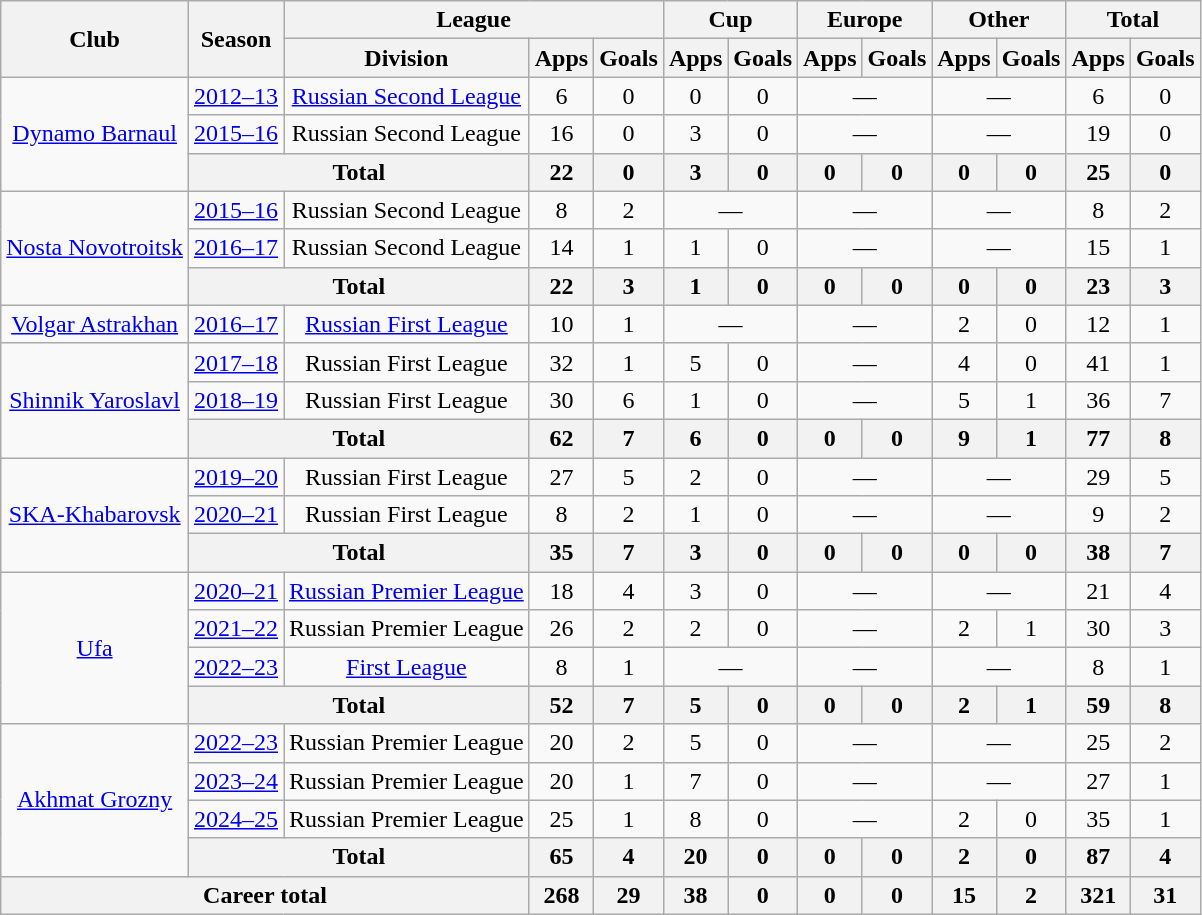<table class="wikitable" style="text-align: center;">
<tr>
<th rowspan="2">Club</th>
<th rowspan="2">Season</th>
<th colspan="3">League</th>
<th colspan="2">Cup</th>
<th colspan="2">Europe</th>
<th colspan="2">Other</th>
<th colspan="2">Total</th>
</tr>
<tr>
<th>Division</th>
<th>Apps</th>
<th>Goals</th>
<th>Apps</th>
<th>Goals</th>
<th>Apps</th>
<th>Goals</th>
<th>Apps</th>
<th>Goals</th>
<th>Apps</th>
<th>Goals</th>
</tr>
<tr>
<td rowspan="3"><a href='#'>Dynamo Barnaul</a></td>
<td><a href='#'>2012–13</a></td>
<td><a href='#'>Russian Second League</a></td>
<td>6</td>
<td>0</td>
<td>0</td>
<td>0</td>
<td colspan="2">—</td>
<td colspan="2">—</td>
<td>6</td>
<td>0</td>
</tr>
<tr>
<td><a href='#'>2015–16</a></td>
<td>Russian Second League</td>
<td>16</td>
<td>0</td>
<td>3</td>
<td>0</td>
<td colspan="2">—</td>
<td colspan="2">—</td>
<td>19</td>
<td>0</td>
</tr>
<tr>
<th colspan=2>Total</th>
<th>22</th>
<th>0</th>
<th>3</th>
<th>0</th>
<th>0</th>
<th>0</th>
<th>0</th>
<th>0</th>
<th>25</th>
<th>0</th>
</tr>
<tr>
<td rowspan="3"><a href='#'>Nosta Novotroitsk</a></td>
<td><a href='#'>2015–16</a></td>
<td>Russian Second League</td>
<td>8</td>
<td>2</td>
<td colspan="2">—</td>
<td colspan="2">—</td>
<td colspan="2">—</td>
<td>8</td>
<td>2</td>
</tr>
<tr>
<td><a href='#'>2016–17</a></td>
<td>Russian Second League</td>
<td>14</td>
<td>1</td>
<td>1</td>
<td>0</td>
<td colspan="2">—</td>
<td colspan="2">—</td>
<td>15</td>
<td>1</td>
</tr>
<tr>
<th colspan=2>Total</th>
<th>22</th>
<th>3</th>
<th>1</th>
<th>0</th>
<th>0</th>
<th>0</th>
<th>0</th>
<th>0</th>
<th>23</th>
<th>3</th>
</tr>
<tr>
<td><a href='#'>Volgar Astrakhan</a></td>
<td><a href='#'>2016–17</a></td>
<td><a href='#'>Russian First League</a></td>
<td>10</td>
<td>1</td>
<td colspan="2">—</td>
<td colspan="2">—</td>
<td>2</td>
<td>0</td>
<td>12</td>
<td>1</td>
</tr>
<tr>
<td rowspan="3"><a href='#'>Shinnik Yaroslavl</a></td>
<td><a href='#'>2017–18</a></td>
<td>Russian First League</td>
<td>32</td>
<td>1</td>
<td>5</td>
<td>0</td>
<td colspan="2">—</td>
<td>4</td>
<td>0</td>
<td>41</td>
<td>1</td>
</tr>
<tr>
<td><a href='#'>2018–19</a></td>
<td>Russian First League</td>
<td>30</td>
<td>6</td>
<td>1</td>
<td>0</td>
<td colspan="2">—</td>
<td>5</td>
<td>1</td>
<td>36</td>
<td>7</td>
</tr>
<tr>
<th colspan=2>Total</th>
<th>62</th>
<th>7</th>
<th>6</th>
<th>0</th>
<th>0</th>
<th>0</th>
<th>9</th>
<th>1</th>
<th>77</th>
<th>8</th>
</tr>
<tr>
<td rowspan="3"><a href='#'>SKA-Khabarovsk</a></td>
<td><a href='#'>2019–20</a></td>
<td>Russian First League</td>
<td>27</td>
<td>5</td>
<td>2</td>
<td>0</td>
<td colspan="2">—</td>
<td colspan="2">—</td>
<td>29</td>
<td>5</td>
</tr>
<tr>
<td><a href='#'>2020–21</a></td>
<td>Russian First League</td>
<td>8</td>
<td>2</td>
<td>1</td>
<td>0</td>
<td colspan="2">—</td>
<td colspan="2">—</td>
<td>9</td>
<td>2</td>
</tr>
<tr>
<th colspan=2>Total</th>
<th>35</th>
<th>7</th>
<th>3</th>
<th>0</th>
<th>0</th>
<th>0</th>
<th>0</th>
<th>0</th>
<th>38</th>
<th>7</th>
</tr>
<tr>
<td rowspan="4"><a href='#'>Ufa</a></td>
<td><a href='#'>2020–21</a></td>
<td><a href='#'>Russian Premier League</a></td>
<td>18</td>
<td>4</td>
<td>3</td>
<td>0</td>
<td colspan="2">—</td>
<td colspan="2">—</td>
<td>21</td>
<td>4</td>
</tr>
<tr>
<td><a href='#'>2021–22</a></td>
<td>Russian Premier League</td>
<td>26</td>
<td>2</td>
<td>2</td>
<td>0</td>
<td colspan="2">—</td>
<td>2</td>
<td>1</td>
<td>30</td>
<td>3</td>
</tr>
<tr>
<td><a href='#'>2022–23</a></td>
<td><a href='#'>First League</a></td>
<td>8</td>
<td>1</td>
<td colspan="2">—</td>
<td colspan="2">—</td>
<td colspan="2">—</td>
<td>8</td>
<td>1</td>
</tr>
<tr>
<th colspan=2>Total</th>
<th>52</th>
<th>7</th>
<th>5</th>
<th>0</th>
<th>0</th>
<th>0</th>
<th>2</th>
<th>1</th>
<th>59</th>
<th>8</th>
</tr>
<tr>
<td rowspan="4"><a href='#'>Akhmat Grozny</a></td>
<td><a href='#'>2022–23</a></td>
<td>Russian Premier League</td>
<td>20</td>
<td>2</td>
<td>5</td>
<td>0</td>
<td colspan="2">—</td>
<td colspan="2">—</td>
<td>25</td>
<td>2</td>
</tr>
<tr>
<td><a href='#'>2023–24</a></td>
<td>Russian Premier League</td>
<td>20</td>
<td>1</td>
<td>7</td>
<td>0</td>
<td colspan="2">—</td>
<td colspan="2">—</td>
<td>27</td>
<td>1</td>
</tr>
<tr>
<td><a href='#'>2024–25</a></td>
<td>Russian Premier League</td>
<td>25</td>
<td>1</td>
<td>8</td>
<td>0</td>
<td colspan="2">—</td>
<td>2</td>
<td>0</td>
<td>35</td>
<td>1</td>
</tr>
<tr>
<th colspan="2">Total</th>
<th>65</th>
<th>4</th>
<th>20</th>
<th>0</th>
<th>0</th>
<th>0</th>
<th>2</th>
<th>0</th>
<th>87</th>
<th>4</th>
</tr>
<tr>
<th colspan="3">Career total</th>
<th>268</th>
<th>29</th>
<th>38</th>
<th>0</th>
<th>0</th>
<th>0</th>
<th>15</th>
<th>2</th>
<th>321</th>
<th>31</th>
</tr>
</table>
